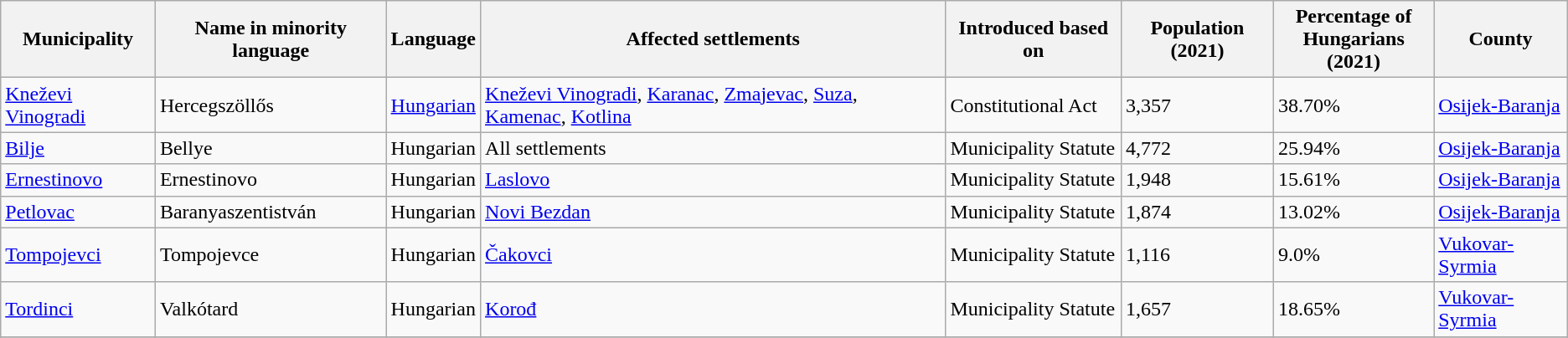<table class="wikitable">
<tr>
<th>Municipality</th>
<th>Name in minority language</th>
<th>Language</th>
<th>Affected settlements</th>
<th>Introduced based on</th>
<th>Population (2021)</th>
<th>Percentage of<br>Hungarians (2021)</th>
<th>County</th>
</tr>
<tr>
<td><a href='#'>Kneževi Vinogradi</a></td>
<td>Hercegszöllős</td>
<td><a href='#'>Hungarian</a></td>
<td><a href='#'>Kneževi Vinogradi</a>, <a href='#'>Karanac</a>, <a href='#'>Zmajevac</a>, <a href='#'>Suza</a>, <a href='#'>Kamenac</a>, <a href='#'>Kotlina</a></td>
<td>Constitutional Act</td>
<td>3,357</td>
<td>38.70%</td>
<td><a href='#'>Osijek-Baranja</a></td>
</tr>
<tr>
<td><a href='#'>Bilje</a></td>
<td>Bellye</td>
<td>Hungarian</td>
<td>All settlements</td>
<td>Municipality Statute</td>
<td>4,772</td>
<td>25.94%</td>
<td><a href='#'>Osijek-Baranja</a></td>
</tr>
<tr>
<td><a href='#'>Ernestinovo</a></td>
<td>Ernestinovo</td>
<td>Hungarian</td>
<td><a href='#'>Laslovo</a></td>
<td>Municipality Statute</td>
<td>1,948</td>
<td>15.61%</td>
<td><a href='#'>Osijek-Baranja</a></td>
</tr>
<tr>
<td><a href='#'>Petlovac</a></td>
<td>Baranyaszentistván</td>
<td>Hungarian</td>
<td><a href='#'>Novi Bezdan</a></td>
<td>Municipality Statute</td>
<td>1,874</td>
<td>13.02%</td>
<td><a href='#'>Osijek-Baranja</a></td>
</tr>
<tr>
<td><a href='#'>Tompojevci</a></td>
<td>Tompojevce</td>
<td>Hungarian</td>
<td><a href='#'>Čakovci</a></td>
<td>Municipality Statute</td>
<td>1,116</td>
<td>9.0%</td>
<td><a href='#'>Vukovar-Syrmia</a></td>
</tr>
<tr>
<td><a href='#'>Tordinci</a></td>
<td>Valkótard</td>
<td>Hungarian</td>
<td><a href='#'>Korođ</a></td>
<td>Municipality Statute</td>
<td>1,657</td>
<td>18.65%</td>
<td><a href='#'>Vukovar-Syrmia</a></td>
</tr>
<tr>
</tr>
</table>
